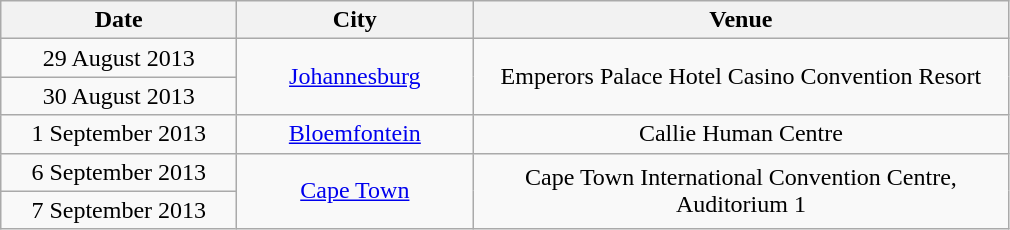<table class="wikitable" style="text-align:center;">
<tr>
<th width="150">Date</th>
<th width="150">City</th>
<th width="350">Venue</th>
</tr>
<tr>
<td>29 August 2013</td>
<td rowspan="2"><a href='#'>Johannesburg</a></td>
<td rowspan="2">Emperors Palace Hotel Casino Convention Resort</td>
</tr>
<tr>
<td>30 August 2013</td>
</tr>
<tr>
<td>1 September 2013</td>
<td><a href='#'>Bloemfontein</a></td>
<td>Callie Human Centre</td>
</tr>
<tr>
<td>6 September 2013</td>
<td rowspan="2"><a href='#'>Cape Town</a></td>
<td rowspan="2">Cape Town International Convention Centre, Auditorium 1</td>
</tr>
<tr>
<td>7 September 2013</td>
</tr>
</table>
